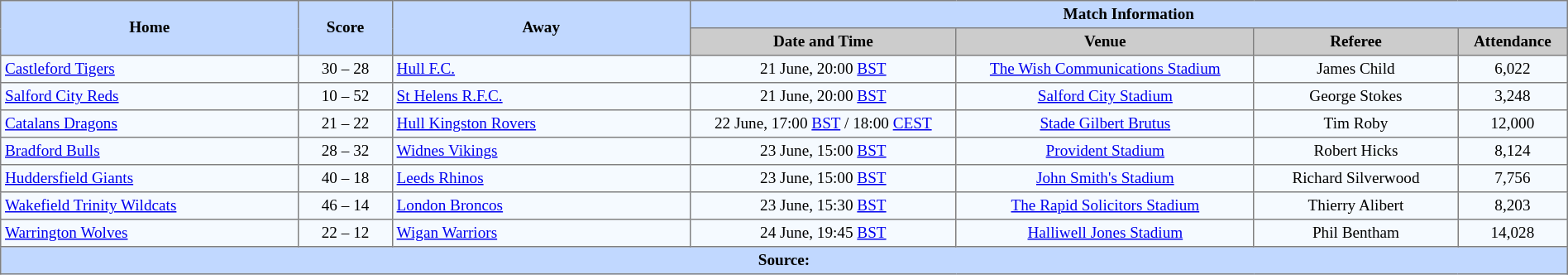<table border=1 style="border-collapse:collapse; font-size:80%; text-align:center;" cellpadding=3 cellspacing=0 width=100%>
<tr bgcolor=#C1D8FF>
<th rowspan=2 width=19%>Home</th>
<th rowspan=2 width=6%>Score</th>
<th rowspan=2 width=19%>Away</th>
<th colspan=6>Match Information</th>
</tr>
<tr bgcolor=#CCCCCC>
<th width=17%>Date and Time</th>
<th width=19%>Venue</th>
<th width=13%>Referee</th>
<th width=7%>Attendance</th>
</tr>
<tr bgcolor=#F5FAFF>
<td align=left> <a href='#'>Castleford Tigers</a></td>
<td>30 – 28</td>
<td align=left> <a href='#'>Hull F.C.</a></td>
<td>21 June, 20:00 <a href='#'>BST</a></td>
<td><a href='#'>The Wish Communications Stadium</a></td>
<td>James Child</td>
<td>6,022</td>
</tr>
<tr bgcolor=#F5FAFF>
<td align=left> <a href='#'>Salford City Reds</a></td>
<td>10 – 52</td>
<td align=left> <a href='#'>St Helens R.F.C.</a></td>
<td>21 June, 20:00 <a href='#'>BST</a></td>
<td><a href='#'>Salford City Stadium</a></td>
<td>George Stokes</td>
<td>3,248</td>
</tr>
<tr bgcolor=#F5FAFF>
<td align=left> <a href='#'>Catalans Dragons</a></td>
<td>21 – 22</td>
<td align=left> <a href='#'>Hull Kingston Rovers</a></td>
<td>22 June, 17:00 <a href='#'>BST</a> / 18:00 <a href='#'>CEST</a></td>
<td><a href='#'>Stade Gilbert Brutus</a></td>
<td>Tim Roby</td>
<td>12,000</td>
</tr>
<tr bgcolor=#F5FAFF>
<td align=left> <a href='#'>Bradford Bulls</a></td>
<td>28 – 32</td>
<td align=left> <a href='#'>Widnes Vikings</a></td>
<td>23 June, 15:00 <a href='#'>BST</a></td>
<td><a href='#'>Provident Stadium</a></td>
<td>Robert Hicks</td>
<td>8,124</td>
</tr>
<tr bgcolor=#F5FAFF>
<td align=left> <a href='#'>Huddersfield Giants</a></td>
<td>40 – 18</td>
<td align=left> <a href='#'>Leeds Rhinos</a></td>
<td>23 June, 15:00 <a href='#'>BST</a></td>
<td><a href='#'>John Smith's Stadium</a></td>
<td>Richard Silverwood</td>
<td>7,756</td>
</tr>
<tr bgcolor=#F5FAFF>
<td align=left> <a href='#'>Wakefield Trinity Wildcats</a></td>
<td>46 – 14</td>
<td align=left> <a href='#'>London Broncos</a></td>
<td>23 June, 15:30 <a href='#'>BST</a></td>
<td><a href='#'>The Rapid Solicitors Stadium</a></td>
<td>Thierry Alibert</td>
<td>8,203</td>
</tr>
<tr bgcolor=#F5FAFF>
<td align=left> <a href='#'>Warrington Wolves</a></td>
<td>22 – 12</td>
<td align=left> <a href='#'>Wigan Warriors</a></td>
<td>24 June, 19:45 <a href='#'>BST</a></td>
<td><a href='#'>Halliwell Jones Stadium</a></td>
<td>Phil Bentham</td>
<td>14,028</td>
</tr>
<tr bgcolor=#C1D8FF>
<th colspan=12>Source:</th>
</tr>
</table>
